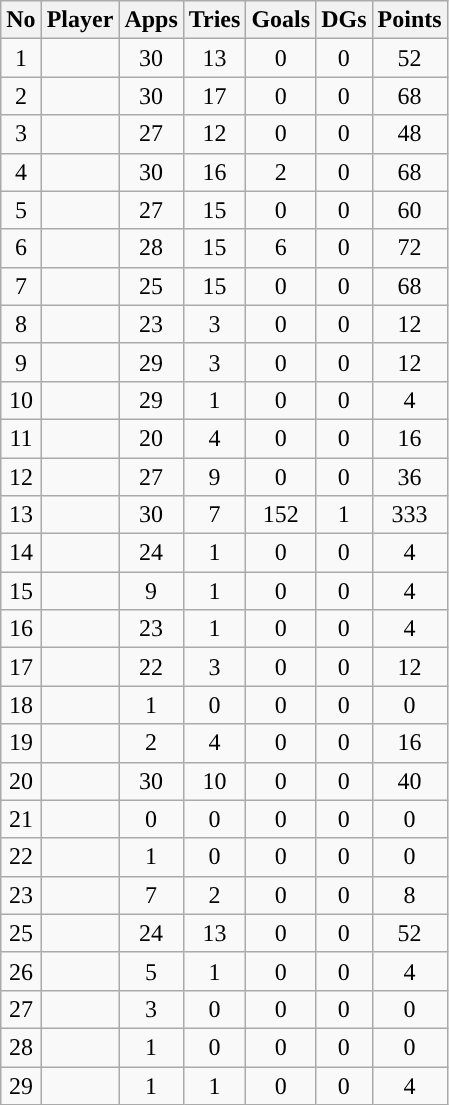<table class="wikitable sortable" style="text-align:center;">
<tr>
<th><strong>No</strong></th>
<th><strong>Player</strong></th>
<th><strong>Apps</strong></th>
<th><strong>Tries</strong></th>
<th><strong>Goals</strong></th>
<th><strong>DGs</strong></th>
<th><strong>Points</strong></th>
</tr>
<tr>
<td>1</td>
<td></td>
<td>30</td>
<td>13</td>
<td>0</td>
<td>0</td>
<td>52</td>
</tr>
<tr>
<td>2</td>
<td></td>
<td>30</td>
<td>17</td>
<td>0</td>
<td>0</td>
<td>68</td>
</tr>
<tr>
<td>3</td>
<td></td>
<td>27</td>
<td>12</td>
<td>0</td>
<td>0</td>
<td>48</td>
</tr>
<tr>
<td>4</td>
<td></td>
<td>30</td>
<td>16</td>
<td>2</td>
<td>0</td>
<td>68</td>
</tr>
<tr>
<td>5</td>
<td></td>
<td>27</td>
<td>15</td>
<td>0</td>
<td>0</td>
<td>60</td>
</tr>
<tr>
<td>6</td>
<td></td>
<td>28</td>
<td>15</td>
<td>6</td>
<td>0</td>
<td>72</td>
</tr>
<tr>
<td>7</td>
<td></td>
<td>25</td>
<td>15</td>
<td>0</td>
<td>0</td>
<td>68</td>
</tr>
<tr>
<td>8</td>
<td></td>
<td>23</td>
<td>3</td>
<td>0</td>
<td>0</td>
<td>12</td>
</tr>
<tr>
<td>9</td>
<td></td>
<td>29</td>
<td>3</td>
<td>0</td>
<td>0</td>
<td>12</td>
</tr>
<tr>
<td>10</td>
<td></td>
<td>29</td>
<td>1</td>
<td>0</td>
<td>0</td>
<td>4</td>
</tr>
<tr>
<td>11</td>
<td></td>
<td>20</td>
<td>4</td>
<td>0</td>
<td>0</td>
<td>16</td>
</tr>
<tr>
<td>12</td>
<td></td>
<td>27</td>
<td>9</td>
<td>0</td>
<td>0</td>
<td>36</td>
</tr>
<tr>
<td>13</td>
<td></td>
<td>30</td>
<td>7</td>
<td>152</td>
<td>1</td>
<td>333</td>
</tr>
<tr>
<td>14</td>
<td></td>
<td>24</td>
<td>1</td>
<td>0</td>
<td>0</td>
<td>4</td>
</tr>
<tr>
<td>15</td>
<td></td>
<td>9</td>
<td>1</td>
<td>0</td>
<td>0</td>
<td>4</td>
</tr>
<tr>
<td>16</td>
<td></td>
<td>23</td>
<td>1</td>
<td>0</td>
<td>0</td>
<td>4</td>
</tr>
<tr>
<td>17</td>
<td></td>
<td>22</td>
<td>3</td>
<td>0</td>
<td>0</td>
<td>12</td>
</tr>
<tr>
<td>18</td>
<td></td>
<td>1</td>
<td>0</td>
<td>0</td>
<td>0</td>
<td>0</td>
</tr>
<tr>
<td>19</td>
<td></td>
<td>2</td>
<td>4</td>
<td>0</td>
<td>0</td>
<td>16</td>
</tr>
<tr>
<td>20</td>
<td></td>
<td>30</td>
<td>10</td>
<td>0</td>
<td>0</td>
<td>40</td>
</tr>
<tr>
<td>21</td>
<td></td>
<td>0</td>
<td>0</td>
<td>0</td>
<td>0</td>
<td>0</td>
</tr>
<tr>
<td>22</td>
<td></td>
<td>1</td>
<td>0</td>
<td>0</td>
<td>0</td>
<td>0</td>
</tr>
<tr>
<td>23</td>
<td></td>
<td>7</td>
<td>2</td>
<td>0</td>
<td>0</td>
<td>8</td>
</tr>
<tr>
<td>25</td>
<td></td>
<td>24</td>
<td>13</td>
<td>0</td>
<td>0</td>
<td>52</td>
</tr>
<tr>
<td>26</td>
<td></td>
<td>5</td>
<td>1</td>
<td>0</td>
<td>0</td>
<td>4</td>
</tr>
<tr>
<td>27</td>
<td></td>
<td>3</td>
<td>0</td>
<td>0</td>
<td>0</td>
<td>0</td>
</tr>
<tr>
<td>28</td>
<td></td>
<td>1</td>
<td>0</td>
<td>0</td>
<td>0</td>
<td>0</td>
</tr>
<tr>
<td>29</td>
<td></td>
<td>1</td>
<td>1</td>
<td>0</td>
<td>0</td>
<td>4</td>
</tr>
</table>
